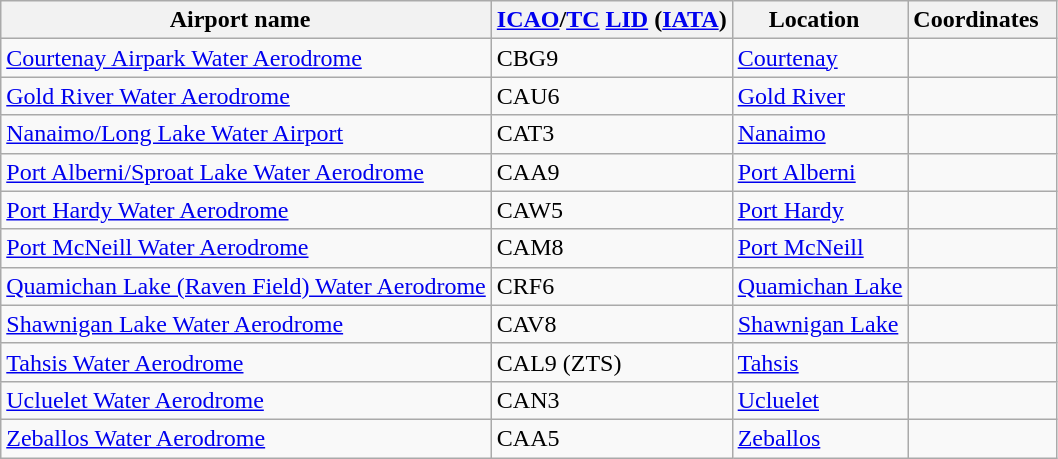<table class="wikitable sortable" style="width:auto;">
<tr>
<th width="*">Airport name  </th>
<th width="*"><a href='#'>ICAO</a>/<a href='#'>TC</a> <a href='#'>LID</a> (<a href='#'>IATA</a>)</th>
<th width="*">Location  </th>
<th width="*">Coordinates  </th>
</tr>
<tr>
<td><a href='#'>Courtenay Airpark Water Aerodrome</a></td>
<td>CBG9</td>
<td><a href='#'>Courtenay</a></td>
<td></td>
</tr>
<tr>
<td><a href='#'>Gold River Water Aerodrome</a></td>
<td>CAU6</td>
<td><a href='#'>Gold River</a></td>
<td></td>
</tr>
<tr>
<td><a href='#'>Nanaimo/Long Lake Water Airport</a></td>
<td>CAT3</td>
<td><a href='#'>Nanaimo</a></td>
<td></td>
</tr>
<tr>
<td><a href='#'>Port Alberni/Sproat Lake Water Aerodrome</a></td>
<td>CAA9</td>
<td><a href='#'>Port Alberni</a></td>
<td></td>
</tr>
<tr>
<td><a href='#'>Port Hardy Water Aerodrome</a></td>
<td>CAW5</td>
<td><a href='#'>Port Hardy</a></td>
<td></td>
</tr>
<tr>
<td><a href='#'>Port McNeill Water Aerodrome</a></td>
<td>CAM8</td>
<td><a href='#'>Port McNeill</a></td>
<td></td>
</tr>
<tr>
<td><a href='#'>Quamichan Lake (Raven Field) Water Aerodrome</a></td>
<td>CRF6</td>
<td><a href='#'>Quamichan Lake</a></td>
<td></td>
</tr>
<tr>
<td><a href='#'>Shawnigan Lake Water Aerodrome</a></td>
<td>CAV8</td>
<td><a href='#'>Shawnigan Lake</a></td>
<td></td>
</tr>
<tr>
<td><a href='#'>Tahsis Water Aerodrome</a></td>
<td>CAL9 (ZTS)</td>
<td><a href='#'>Tahsis</a></td>
<td></td>
</tr>
<tr>
<td><a href='#'>Ucluelet Water Aerodrome</a></td>
<td>CAN3</td>
<td><a href='#'>Ucluelet</a></td>
<td></td>
</tr>
<tr>
<td><a href='#'>Zeballos Water Aerodrome</a></td>
<td>CAA5</td>
<td><a href='#'>Zeballos</a></td>
<td></td>
</tr>
</table>
